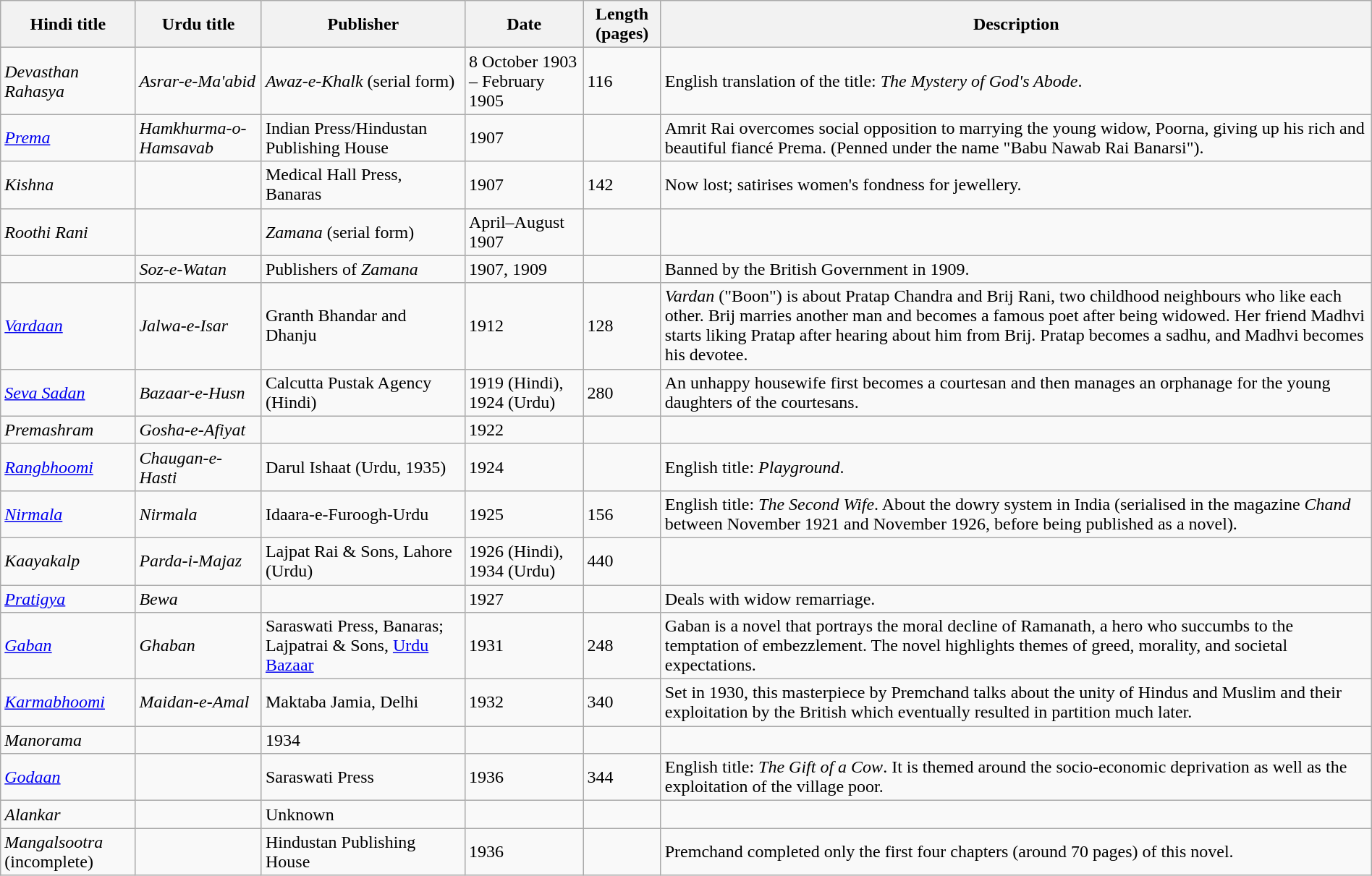<table class="wikitable" style="width:100%; margin:auto;">
<tr>
<th>Hindi title</th>
<th>Urdu title</th>
<th>Publisher</th>
<th>Date</th>
<th>Length (pages)</th>
<th>Description</th>
</tr>
<tr>
<td><em>Devasthan Rahasya</em></td>
<td><em>Asrar-e-Ma'abid</em></td>
<td><em>Awaz-e-Khalk</em> (serial form)</td>
<td>8 October 1903 – February 1905</td>
<td>116</td>
<td>English translation of the title: <em>The Mystery of God's Abode</em>.</td>
</tr>
<tr>
<td><em><a href='#'>Prema</a></em></td>
<td><em>Hamkhurma-o-Hamsavab</em></td>
<td>Indian Press/Hindustan Publishing House</td>
<td>1907</td>
<td></td>
<td>Amrit Rai overcomes social opposition to marrying the young widow, Poorna, giving up his rich and beautiful fiancé Prema. (Penned under the name "Babu Nawab Rai Banarsi").</td>
</tr>
<tr>
<td><em>Kishna</em></td>
<td></td>
<td>Medical Hall Press, Banaras</td>
<td>1907</td>
<td>142</td>
<td>Now lost; satirises women's fondness for jewellery.</td>
</tr>
<tr>
<td><em>Roothi Rani</em></td>
<td></td>
<td><em>Zamana</em> (serial form)</td>
<td>April–August 1907</td>
<td></td>
<td></td>
</tr>
<tr>
<td></td>
<td><em>Soz-e-Watan</em></td>
<td>Publishers of <em>Zamana</em></td>
<td>1907, 1909</td>
<td></td>
<td>Banned by the British Government in 1909.</td>
</tr>
<tr>
<td><em><a href='#'>Vardaan</a></em></td>
<td><em>Jalwa-e-Isar</em></td>
<td>Granth Bhandar and Dhanju</td>
<td>1912</td>
<td>128</td>
<td><em>Vardan</em> ("Boon") is about Pratap Chandra and Brij Rani, two childhood neighbours who like each other. Brij marries another man and becomes a famous poet after being widowed. Her friend Madhvi starts liking Pratap after hearing about him from Brij. Pratap becomes a sadhu, and Madhvi becomes his devotee.</td>
</tr>
<tr>
<td><em><a href='#'>Seva Sadan</a></em></td>
<td><em>Bazaar-e-Husn</em></td>
<td>Calcutta Pustak Agency (Hindi)</td>
<td>1919 (Hindi), 1924 (Urdu)</td>
<td>280</td>
<td>An unhappy housewife first becomes a courtesan and then manages an orphanage for the young daughters of the courtesans.</td>
</tr>
<tr>
<td><em>Premashram</em></td>
<td><em>Gosha-e-Afiyat</em></td>
<td></td>
<td>1922</td>
<td></td>
<td></td>
</tr>
<tr>
<td><em><a href='#'>Rangbhoomi</a></em></td>
<td><em>Chaugan-e-Hasti</em></td>
<td>Darul Ishaat (Urdu, 1935)</td>
<td>1924</td>
<td></td>
<td>English title: <em>Playground</em>.</td>
</tr>
<tr>
<td><em><a href='#'>Nirmala</a></em></td>
<td><em>Nirmala</em></td>
<td>Idaara-e-Furoogh-Urdu</td>
<td>1925</td>
<td>156</td>
<td>English title: <em>The Second Wife</em>. About the dowry system in India (serialised in the magazine <em>Chand</em> between November 1921 and November 1926, before being published as a novel).</td>
</tr>
<tr>
<td><em>Kaayakalp</em></td>
<td><em>Parda-i-Majaz</em></td>
<td>Lajpat Rai & Sons, Lahore (Urdu)</td>
<td>1926 (Hindi), 1934 (Urdu)</td>
<td>440</td>
<td></td>
</tr>
<tr>
<td><em><a href='#'>Pratigya</a></em></td>
<td><em>Bewa</em></td>
<td></td>
<td>1927</td>
<td></td>
<td>Deals with widow remarriage.</td>
</tr>
<tr>
<td><em><a href='#'>Gaban</a></em></td>
<td><em>Ghaban</em></td>
<td>Saraswati Press, Banaras; Lajpatrai & Sons, <a href='#'>Urdu Bazaar</a></td>
<td>1931</td>
<td>248</td>
<td>Gaban is a novel that portrays the moral decline of Ramanath, a hero who succumbs to the temptation of embezzlement. The novel highlights themes of greed, morality, and societal expectations.</td>
</tr>
<tr>
<td><em><a href='#'>Karmabhoomi</a></em></td>
<td><em>Maidan-e-Amal</em></td>
<td>Maktaba Jamia, Delhi</td>
<td>1932</td>
<td>340</td>
<td>Set in 1930, this masterpiece by Premchand talks about the unity of Hindus and Muslim and their exploitation by the British which eventually resulted in partition much later.</td>
</tr>
<tr>
<td><em>Manorama</em></td>
<td></td>
<td>1934</td>
<td></td>
<td></td>
<td></td>
</tr>
<tr>
<td><em><a href='#'>Godaan</a></em></td>
<td></td>
<td>Saraswati Press</td>
<td>1936</td>
<td>344</td>
<td>English title: <em>The Gift of a Cow</em>. It is themed around the socio-economic deprivation as well as the exploitation of the village poor.</td>
</tr>
<tr>
<td><em>Alankar</em></td>
<td></td>
<td>Unknown</td>
<td></td>
<td></td>
<td></td>
</tr>
<tr>
<td><em>Mangalsootra</em> (incomplete)</td>
<td></td>
<td>Hindustan Publishing House</td>
<td>1936</td>
<td></td>
<td>Premchand completed only the first four chapters (around 70 pages) of this novel.</td>
</tr>
</table>
